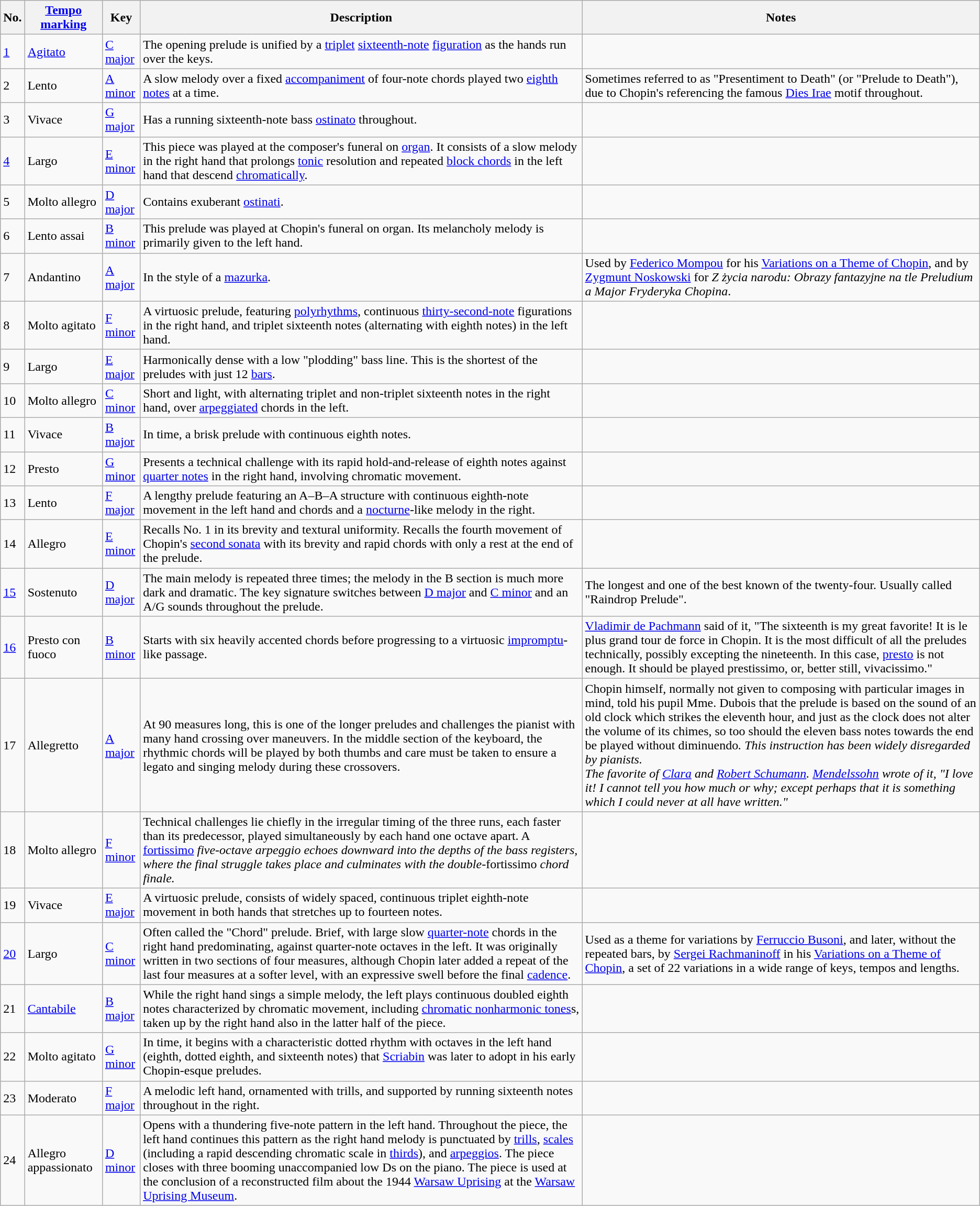<table class="wikitable">
<tr>
<th>No.</th>
<th><a href='#'>Tempo marking</a></th>
<th>Key</th>
<th>Description</th>
<th>Notes</th>
</tr>
<tr>
<td><a href='#'>1</a></td>
<td><a href='#'>Agitato</a></td>
<td><a href='#'>C major</a></td>
<td>The opening prelude is unified by a <a href='#'>triplet</a> <a href='#'>sixteenth-note</a> <a href='#'>figuration</a> as the hands run over the keys.</td>
</tr>
<tr>
<td>2</td>
<td>Lento</td>
<td><a href='#'>A minor</a></td>
<td>A slow melody over a fixed <a href='#'>accompaniment</a> of four-note chords played two <a href='#'>eighth notes</a> at a time.</td>
<td>Sometimes referred to as "Presentiment to Death" (or "Prelude to Death"), due to Chopin's referencing the famous <a href='#'>Dies Irae</a> motif throughout.</td>
</tr>
<tr>
<td>3</td>
<td>Vivace</td>
<td><a href='#'>G major</a></td>
<td>Has a running sixteenth-note bass <a href='#'>ostinato</a> throughout.</td>
<td></td>
</tr>
<tr>
<td><a href='#'>4</a></td>
<td>Largo</td>
<td><a href='#'>E minor</a></td>
<td>This piece was played at the composer's funeral on <a href='#'>organ</a>. It consists of a slow melody in the right hand that prolongs <a href='#'>tonic</a> resolution and repeated <a href='#'>block chords</a> in the left hand that descend <a href='#'>chromatically</a>.</td>
<td></td>
</tr>
<tr>
<td>5</td>
<td>Molto allegro</td>
<td><a href='#'>D major</a></td>
<td>Contains exuberant <a href='#'>ostinati</a>.</td>
<td></td>
</tr>
<tr>
<td>6</td>
<td>Lento assai</td>
<td><a href='#'>B minor</a></td>
<td>This prelude was played at Chopin's funeral on organ. Its melancholy melody is primarily given to the left hand.</td>
<td></td>
</tr>
<tr>
<td>7</td>
<td>Andantino</td>
<td><a href='#'>A major</a></td>
<td>In the style of a <a href='#'>mazurka</a>.</td>
<td>Used by <a href='#'>Federico Mompou</a> for his <a href='#'>Variations on a Theme of Chopin</a>, and by <a href='#'>Zygmunt Noskowski</a> for <em>Z życia narodu: Obrazy fantazyjne na tle Preludium a Major Fryderyka Chopina</em>.<em></td>
</tr>
<tr>
<td>8</td>
<td>Molto agitato</td>
<td><a href='#'>F minor</a></td>
<td>A virtuosic prelude, featuring <a href='#'>polyrhythms</a>, continuous <a href='#'>thirty-second-note</a> figurations in the right hand, and triplet sixteenth notes (alternating with eighth notes) in the left hand.</td>
<td></td>
</tr>
<tr>
<td>9</td>
<td>Largo</td>
<td><a href='#'>E major</a></td>
<td>Harmonically dense with a low "plodding" bass line. This is the shortest of the preludes with just 12 <a href='#'>bars</a>.</td>
<td></td>
</tr>
<tr>
<td>10</td>
<td>Molto allegro</td>
<td><a href='#'>C minor</a></td>
<td>Short and light, with alternating triplet and non-triplet sixteenth notes in the right hand, over <a href='#'>arpeggiated</a> chords in the left.</td>
<td></td>
</tr>
<tr>
<td>11</td>
<td>Vivace</td>
<td><a href='#'>B major</a></td>
<td>In  time, a brisk prelude with continuous eighth notes.</td>
<td></td>
</tr>
<tr>
<td>12</td>
<td>Presto</td>
<td><a href='#'>G minor</a></td>
<td>Presents a technical challenge with its rapid hold-and-release of eighth notes against <a href='#'>quarter notes</a> in the right hand, involving chromatic movement.</td>
<td></td>
</tr>
<tr>
<td>13</td>
<td>Lento</td>
<td><a href='#'>F major</a></td>
<td>A lengthy prelude featuring an A–B–A structure with continuous eighth-note movement in the left hand and chords and a <a href='#'>nocturne</a>-like melody in the right.</td>
<td></td>
</tr>
<tr>
<td>14</td>
<td>Allegro</td>
<td><a href='#'>E minor</a></td>
<td>Recalls No. 1 in its brevity and textural uniformity. Recalls the fourth movement of Chopin's <a href='#'>second sonata</a> with its brevity and rapid chords with only a rest at the end of the prelude.</td>
<td></td>
</tr>
<tr>
<td><a href='#'>15</a></td>
<td>Sostenuto</td>
<td><a href='#'>D major</a></td>
<td>The main melody is repeated three times; the melody in the B section is much more dark and dramatic. The key signature switches between <a href='#'>D major</a> and <a href='#'>C minor</a> and an A/G sounds throughout the prelude.</td>
<td>The longest and one of the best known of the twenty-four. Usually called "Raindrop Prelude".</td>
</tr>
<tr>
<td><a href='#'>16</a></td>
<td>Presto con fuoco</td>
<td><a href='#'>B minor</a></td>
<td>Starts with six heavily accented chords before progressing to a virtuosic <a href='#'>impromptu</a>-like passage.</td>
<td><a href='#'>Vladimir de Pachmann</a> said of it, "The sixteenth is my great favorite! It is le plus grand tour de force in Chopin. It is the most difficult of all the preludes technically, possibly excepting the nineteenth. In this case, <a href='#'>presto</a> is not enough. It should be played prestissimo, or, better still, vivacissimo."</td>
</tr>
<tr>
<td>17</td>
<td>Allegretto</td>
<td><a href='#'>A major</a></td>
<td>At 90 measures long, this is one of the longer preludes and challenges the pianist with many hand crossing over maneuvers. In the middle section of the keyboard, the rhythmic  chords will be played by both thumbs and care must be taken to ensure a legato and singing melody during these crossovers.</td>
<td>Chopin himself, normally not given to composing with particular images in mind, told his pupil Mme. Dubois that the prelude is based on the sound of an old clock which strikes the eleventh hour, and just as the clock does not alter the volume of its chimes, so too should the eleven bass notes towards the end be played without </em>diminuendo<em>. This instruction has been widely disregarded by pianists. <br> The favorite of <a href='#'>Clara</a> and <a href='#'>Robert Schumann</a>. <a href='#'>Mendelssohn</a> wrote of it, "I love it! I cannot tell you how much or why; except perhaps that it is something which I could never at all have written."</td>
</tr>
<tr>
<td>18</td>
<td>Molto allegro</td>
<td><a href='#'>F minor</a></td>
<td>Technical challenges lie chiefly in the irregular timing of the three runs, each faster than its predecessor, played simultaneously by each hand one octave apart. A </em><a href='#'>fortissimo</a><em> five-octave arpeggio echoes downward into the depths of the bass registers, where the final struggle takes place and culminates with the double-</em>fortissimo<em> chord finale.</td>
<td></td>
</tr>
<tr>
<td>19</td>
<td>Vivace</td>
<td><a href='#'>E major</a></td>
<td>A virtuosic prelude, consists of widely spaced, continuous triplet eighth-note movement in both hands that stretches up to fourteen notes.</td>
<td></td>
</tr>
<tr>
<td><a href='#'>20</a></td>
<td>Largo</td>
<td><a href='#'>C minor</a></td>
<td>Often called the "Chord" prelude. Brief, with large slow <a href='#'>quarter-note</a> chords in the right hand predominating, against quarter-note octaves in the left. It was originally written in two sections of four measures, although Chopin later added a repeat of the last four measures at a softer level, with an expressive swell before the final <a href='#'>cadence</a>.</td>
<td>Used as a theme for variations by <a href='#'>Ferruccio Busoni</a>, and later, without the repeated bars, by <a href='#'>Sergei Rachmaninoff</a> in his <a href='#'>Variations on a Theme of Chopin</a>, a set of 22 variations in a wide range of keys, tempos and lengths.</td>
</tr>
<tr>
<td>21</td>
<td><a href='#'>Cantabile</a></td>
<td><a href='#'>B major</a></td>
<td>While the right hand sings a simple melody, the left plays continuous doubled eighth notes characterized by chromatic movement, including <a href='#'>chromatic nonharmonic tones</a>s, taken up by the right hand also in the latter half of the piece.</td>
<td></td>
</tr>
<tr>
<td>22</td>
<td>Molto agitato</td>
<td><a href='#'>G minor</a></td>
<td>In  time, it begins with a characteristic dotted rhythm with octaves in the left hand (eighth, dotted eighth, and sixteenth notes) that <a href='#'>Scriabin</a> was later to adopt in his early Chopin-esque preludes.</td>
<td></td>
</tr>
<tr>
<td>23</td>
<td>Moderato</td>
<td><a href='#'>F major</a></td>
<td>A melodic left hand, ornamented with trills, and supported by running sixteenth notes throughout in the right.</td>
<td></td>
</tr>
<tr>
<td>24</td>
<td>Allegro appassionato</td>
<td><a href='#'>D minor</a></td>
<td>Opens with a thundering five-note pattern in the left hand. Throughout the piece, the left hand continues this pattern as the right hand melody is punctuated by <a href='#'>trills</a>, <a href='#'>scales</a> (including a rapid descending chromatic scale in <a href='#'>thirds</a>), and <a href='#'>arpeggios</a>. The piece closes with three booming unaccompanied low Ds on the piano. The piece is used at the conclusion of a reconstructed film about the 1944 <a href='#'>Warsaw Uprising</a> at the <a href='#'>Warsaw Uprising Museum</a>.</td>
<td></td>
</tr>
</table>
